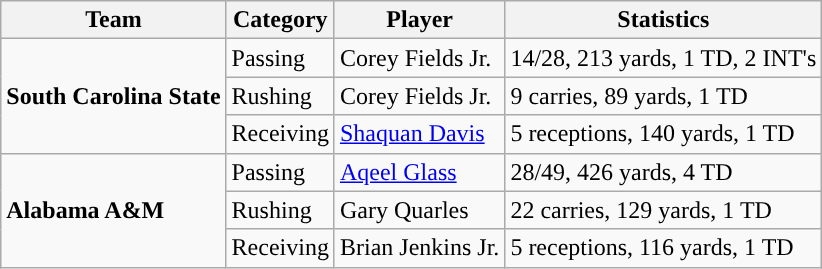<table class="wikitable" style="float: left;">
<tr>
<th>Team</th>
<th>Category</th>
<th>Player</th>
<th>Statistics</th>
</tr>
<tr>
<td rowspan=3><strong>South Carolina State</strong></td>
<td>Passing</td>
<td>Corey Fields Jr.</td>
<td>14/28, 213 yards, 1 TD, 2 INT's</td>
</tr>
<tr>
<td>Rushing</td>
<td>Corey Fields Jr.</td>
<td>9 carries, 89 yards, 1 TD</td>
</tr>
<tr>
<td>Receiving</td>
<td><a href='#'>Shaquan Davis</a></td>
<td>5 receptions, 140 yards, 1 TD</td>
</tr>
<tr>
<td rowspan=3><strong>Alabama A&M</strong></td>
<td>Passing</td>
<td><a href='#'>Aqeel Glass</a></td>
<td>28/49, 426 yards, 4 TD</td>
</tr>
<tr>
<td>Rushing</td>
<td>Gary Quarles</td>
<td>22 carries, 129 yards, 1 TD</td>
</tr>
<tr>
<td>Receiving</td>
<td>Brian Jenkins Jr.</td>
<td>5 receptions, 116 yards, 1 TD</td>
</tr>
</table>
